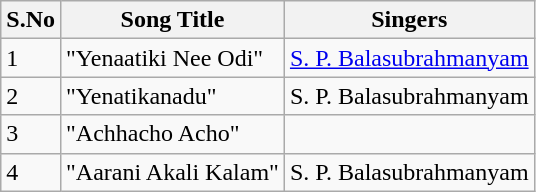<table class="wikitable">
<tr>
<th>S.No</th>
<th>Song Title</th>
<th>Singers</th>
</tr>
<tr>
<td>1</td>
<td>"Yenaatiki Nee Odi"</td>
<td><a href='#'>S. P. Balasubrahmanyam</a></td>
</tr>
<tr>
<td>2</td>
<td>"Yenatikanadu"</td>
<td>S. P. Balasubrahmanyam</td>
</tr>
<tr>
<td>3</td>
<td>"Achhacho Acho"</td>
<td></td>
</tr>
<tr>
<td>4</td>
<td>"Aarani Akali Kalam"</td>
<td>S. P. Balasubrahmanyam</td>
</tr>
</table>
